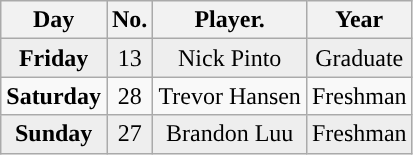<table class="wikitable non-sortable">
<tr>
<th style="text-align:center; ">Day</th>
<th style="text-align:center; ">No.</th>
<th style="text-align:center; ">Player.</th>
<th style="text-align:center; ">Year</th>
</tr>
<tr style="background:#eeeeee;text-align:center;">
<td><strong>Friday</strong></td>
<td>13</td>
<td>Nick Pinto</td>
<td>Graduate</td>
</tr>
<tr style="text-align:center;">
<td><strong>Saturday</strong></td>
<td>28</td>
<td>Trevor Hansen</td>
<td>Freshman</td>
</tr>
<tr style="background:#eeeeee;text-align:center;">
<td><strong>Sunday</strong></td>
<td>27</td>
<td>Brandon Luu</td>
<td>Freshman</td>
</tr>
</table>
